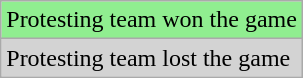<table class="wikitable plainrowheaders">
<tr>
<td bgcolor=lightgreen>Protesting team won the game</td>
</tr>
<tr>
<td bgcolor=lightgrey>Protesting team lost the game</td>
</tr>
</table>
